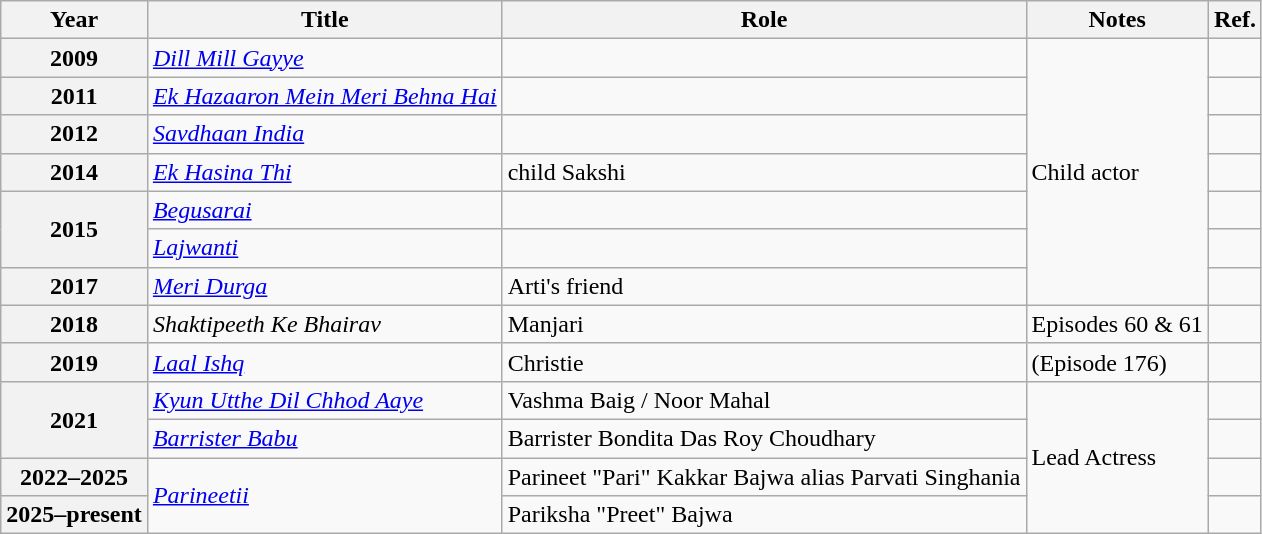<table class="wikitable plainrowheaders sortable">
<tr>
<th>Year</th>
<th>Title</th>
<th>Role</th>
<th>Notes</th>
<th>Ref.</th>
</tr>
<tr>
<th scope="row">2009</th>
<td><em><a href='#'>Dill Mill Gayye</a></em></td>
<td></td>
<td rowspan="7">Child actor</td>
<td></td>
</tr>
<tr>
<th scope="row">2011</th>
<td><em><a href='#'>Ek Hazaaron Mein Meri Behna Hai</a></em></td>
<td></td>
<td></td>
</tr>
<tr>
<th scope="row">2012</th>
<td><em><a href='#'>Savdhaan India</a></em></td>
<td></td>
</tr>
<tr>
<th scope="row">2014</th>
<td><em><a href='#'>Ek Hasina Thi</a></em></td>
<td>child Sakshi</td>
<td></td>
</tr>
<tr>
<th scope="row" rowspan="2">2015</th>
<td><em><a href='#'>Begusarai</a></em></td>
<td></td>
<td></td>
</tr>
<tr>
<td><em><a href='#'>Lajwanti</a></em></td>
<td></td>
<td></td>
</tr>
<tr>
<th scope="row">2017</th>
<td><em><a href='#'>Meri Durga</a></em></td>
<td>Arti's friend</td>
<td></td>
</tr>
<tr>
<th scope="row">2018</th>
<td><em>Shaktipeeth Ke Bhairav</em></td>
<td>Manjari</td>
<td>Episodes 60 & 61</td>
<td></td>
</tr>
<tr>
<th scope="row">2019</th>
<td><em><a href='#'>Laal Ishq</a></em></td>
<td>Christie</td>
<td>(Episode 176)</td>
<td></td>
</tr>
<tr>
<th scope="row" rowspan="2">2021</th>
<td><em><a href='#'>Kyun Utthe Dil Chhod Aaye</a></em></td>
<td>Vashma Baig / Noor Mahal</td>
<td rowspan="4">Lead Actress</td>
<td></td>
</tr>
<tr>
<td><em><a href='#'>Barrister Babu</a></em></td>
<td>Barrister Bondita Das Roy Choudhary</td>
<td></td>
</tr>
<tr>
<th scope="row">2022–2025</th>
<td rowspan="2"><em><a href='#'>Parineetii</a></em></td>
<td>Parineet "Pari" Kakkar Bajwa alias Parvati Singhania</td>
<td></td>
</tr>
<tr>
<th scope="row">2025–present</th>
<td>Pariksha "Preet" Bajwa</td>
<td></td>
</tr>
</table>
